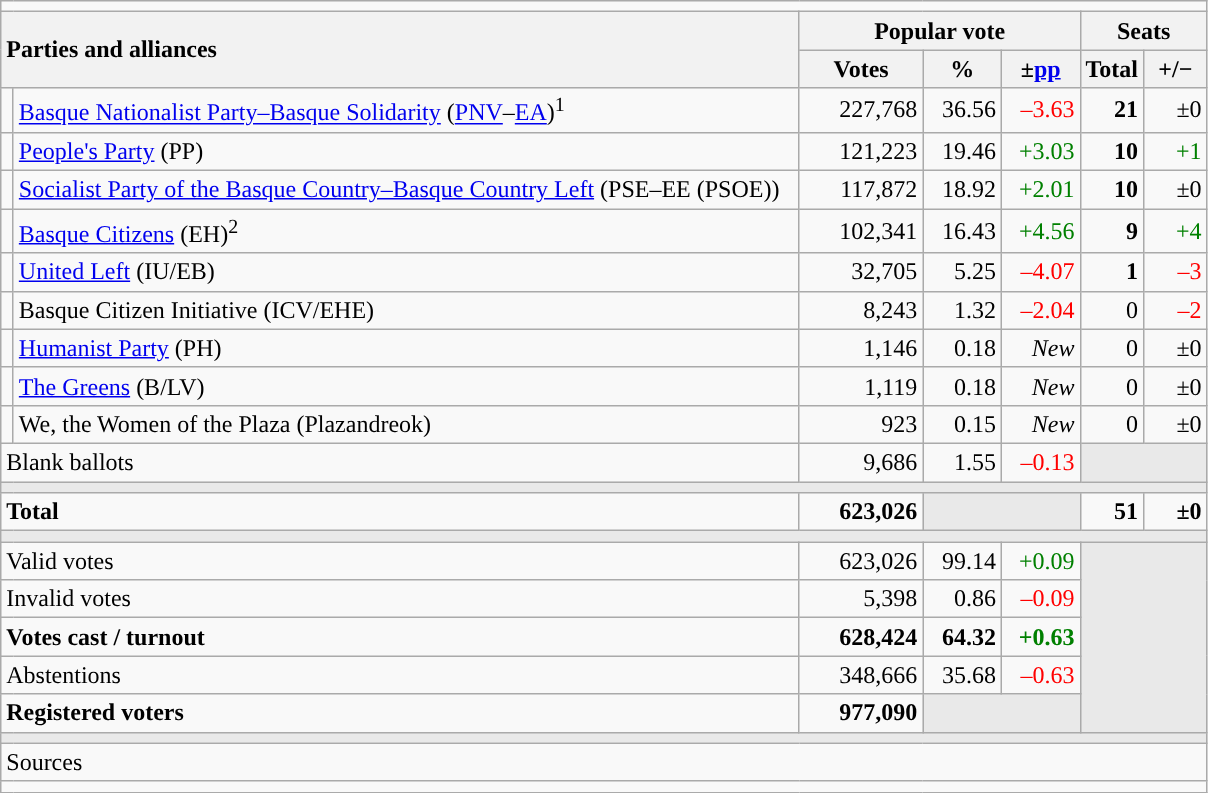<table class="wikitable" style="text-align:right;">
<tr>
<td colspan="7"></td>
</tr>
<tr>
<th style="text-align:left;" rowspan="2" colspan="2" width="525">Parties and alliances</th>
<th colspan="3">Popular vote</th>
<th colspan="2">Seats</th>
</tr>
<tr>
<th width="75">Votes</th>
<th width="45">%</th>
<th width="45">±<a href='#'>pp</a></th>
<th width="35">Total</th>
<th width="35">+/−</th>
</tr>
<tr>
<td width="1" style="color:inherit;background:"></td>
<td align="left"><a href='#'>Basque Nationalist Party–Basque Solidarity</a> (<a href='#'>PNV</a>–<a href='#'>EA</a>)<sup>1</sup></td>
<td>227,768</td>
<td>36.56</td>
<td style="color:red;">–3.63</td>
<td><strong>21</strong></td>
<td>±0</td>
</tr>
<tr>
<td style="color:inherit;background:"></td>
<td align="left"><a href='#'>People's Party</a> (PP)</td>
<td>121,223</td>
<td>19.46</td>
<td style="color:green;">+3.03</td>
<td><strong>10</strong></td>
<td style="color:green;">+1</td>
</tr>
<tr>
<td style="color:inherit;background:"></td>
<td align="left"><a href='#'>Socialist Party of the Basque Country–Basque Country Left</a> (PSE–EE (PSOE))</td>
<td>117,872</td>
<td>18.92</td>
<td style="color:green;">+2.01</td>
<td><strong>10</strong></td>
<td>±0</td>
</tr>
<tr>
<td style="color:inherit;background:"></td>
<td align="left"><a href='#'>Basque Citizens</a> (EH)<sup>2</sup></td>
<td>102,341</td>
<td>16.43</td>
<td style="color:green;">+4.56</td>
<td><strong>9</strong></td>
<td style="color:green;">+4</td>
</tr>
<tr>
<td style="color:inherit;background:"></td>
<td align="left"><a href='#'>United Left</a> (IU/EB)</td>
<td>32,705</td>
<td>5.25</td>
<td style="color:red;">–4.07</td>
<td><strong>1</strong></td>
<td style="color:red;">–3</td>
</tr>
<tr>
<td style="color:inherit;background:"></td>
<td align="left">Basque Citizen Initiative (ICV/EHE)</td>
<td>8,243</td>
<td>1.32</td>
<td style="color:red;">–2.04</td>
<td>0</td>
<td style="color:red;">–2</td>
</tr>
<tr>
<td style="color:inherit;background:"></td>
<td align="left"><a href='#'>Humanist Party</a> (PH)</td>
<td>1,146</td>
<td>0.18</td>
<td><em>New</em></td>
<td>0</td>
<td>±0</td>
</tr>
<tr>
<td style="color:inherit;background:"></td>
<td align="left"><a href='#'>The Greens</a> (B/LV)</td>
<td>1,119</td>
<td>0.18</td>
<td><em>New</em></td>
<td>0</td>
<td>±0</td>
</tr>
<tr>
<td style="color:inherit;background:"></td>
<td align="left">We, the Women of the Plaza (Plazandreok)</td>
<td>923</td>
<td>0.15</td>
<td><em>New</em></td>
<td>0</td>
<td>±0</td>
</tr>
<tr>
<td align="left" colspan="2">Blank ballots</td>
<td>9,686</td>
<td>1.55</td>
<td style="color:red;">–0.13</td>
<td bgcolor="#E9E9E9" colspan="2"></td>
</tr>
<tr>
<td colspan="7" bgcolor="#E9E9E9"></td>
</tr>
<tr style="font-weight:bold;">
<td align="left" colspan="2">Total</td>
<td>623,026</td>
<td bgcolor="#E9E9E9" colspan="2"></td>
<td>51</td>
<td>±0</td>
</tr>
<tr>
<td colspan="7" bgcolor="#E9E9E9"></td>
</tr>
<tr>
<td align="left" colspan="2">Valid votes</td>
<td>623,026</td>
<td>99.14</td>
<td style="color:green;">+0.09</td>
<td bgcolor="#E9E9E9" colspan="2" rowspan="5"></td>
</tr>
<tr>
<td align="left" colspan="2">Invalid votes</td>
<td>5,398</td>
<td>0.86</td>
<td style="color:red;">–0.09</td>
</tr>
<tr style="font-weight:bold;">
<td align="left" colspan="2">Votes cast / turnout</td>
<td>628,424</td>
<td>64.32</td>
<td style="color:green;">+0.63</td>
</tr>
<tr>
<td align="left" colspan="2">Abstentions</td>
<td>348,666</td>
<td>35.68</td>
<td style="color:red;">–0.63</td>
</tr>
<tr style="font-weight:bold;">
<td align="left" colspan="2">Registered voters</td>
<td>977,090</td>
<td bgcolor="#E9E9E9" colspan="2"></td>
</tr>
<tr>
<td colspan="7" bgcolor="#E9E9E9"></td>
</tr>
<tr>
<td align="left" colspan="7">Sources</td>
</tr>
<tr>
<td colspan="7" style="text-align:left; max-width:790px;"></td>
</tr>
</table>
